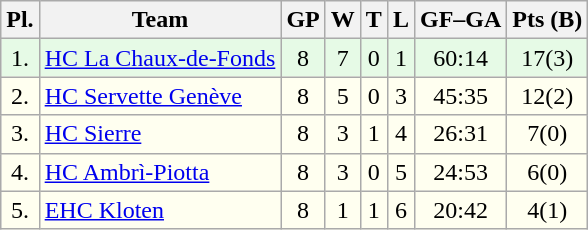<table class="wikitable">
<tr>
<th>Pl.</th>
<th>Team</th>
<th>GP</th>
<th>W</th>
<th>T</th>
<th>L</th>
<th>GF–GA</th>
<th>Pts (B)</th>
</tr>
<tr align="center " bgcolor="#e6fae6">
<td>1.</td>
<td align="left"><a href='#'>HC La Chaux-de-Fonds</a></td>
<td>8</td>
<td>7</td>
<td>0</td>
<td>1</td>
<td>60:14</td>
<td>17(3)</td>
</tr>
<tr align="center "  bgcolor="#FFFFF">
<td>2.</td>
<td align="left"><a href='#'>HC Servette Genève</a></td>
<td>8</td>
<td>5</td>
<td>0</td>
<td>3</td>
<td>45:35</td>
<td>12(2)</td>
</tr>
<tr align="center "  bgcolor="#FFFFF">
<td>3.</td>
<td align="left"><a href='#'>HC Sierre</a></td>
<td>8</td>
<td>3</td>
<td>1</td>
<td>4</td>
<td>26:31</td>
<td>7(0)</td>
</tr>
<tr align="center "  bgcolor="#FFFFF">
<td>4.</td>
<td align="left"><a href='#'>HC Ambrì-Piotta</a></td>
<td>8</td>
<td>3</td>
<td>0</td>
<td>5</td>
<td>24:53</td>
<td>6(0)</td>
</tr>
<tr align="center " bgcolor="#FFFFF">
<td>5.</td>
<td align="left"><a href='#'>EHC Kloten</a></td>
<td>8</td>
<td>1</td>
<td>1</td>
<td>6</td>
<td>20:42</td>
<td>4(1)</td>
</tr>
</table>
